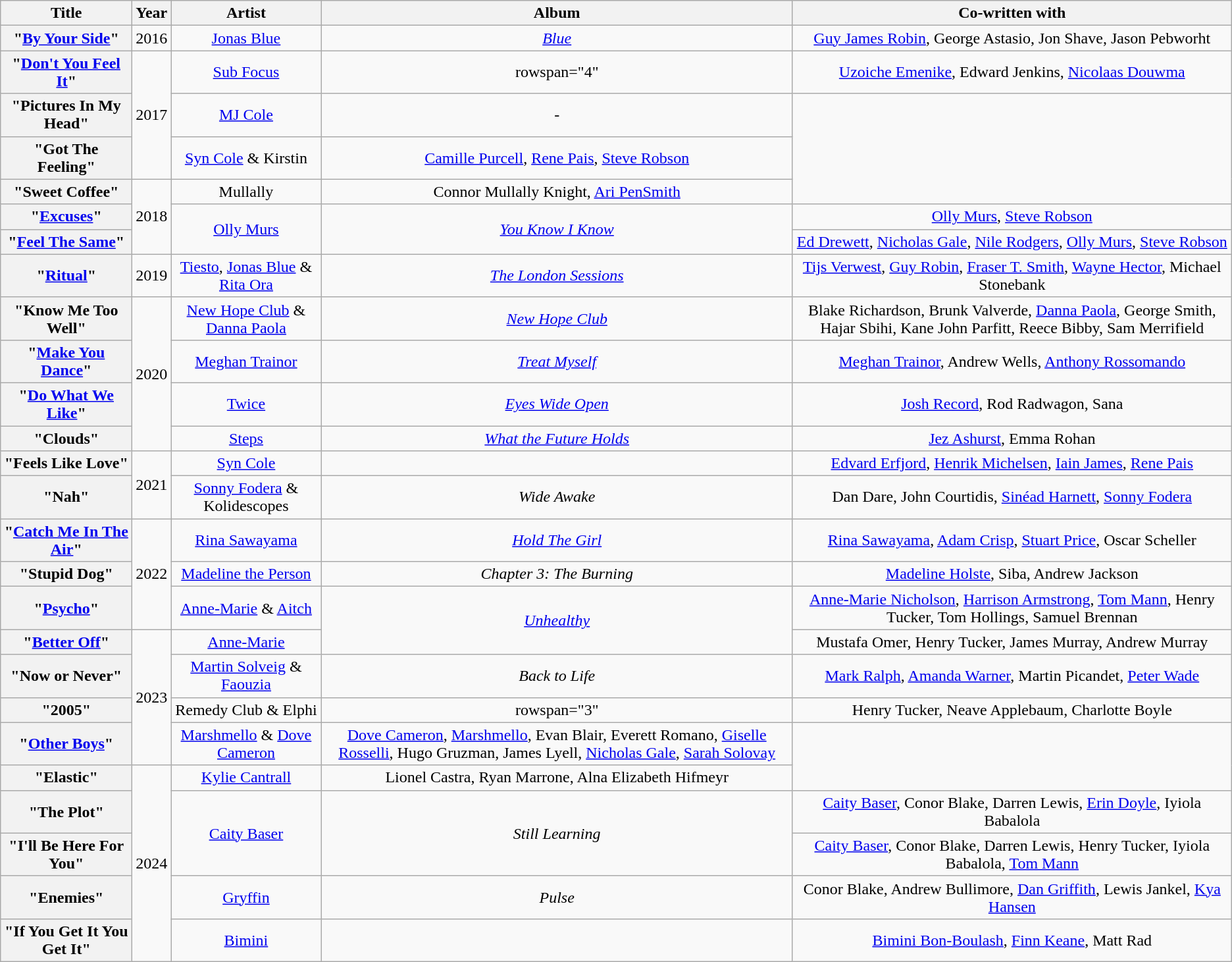<table class="wikitable plainrowheaders" style="text-align:center;">
<tr>
<th scope="col">Title</th>
<th scope="col">Year</th>
<th scope="col">Artist</th>
<th scope="col">Album</th>
<th scope="col">Co-written with</th>
</tr>
<tr>
<th scope="row">"<a href='#'>By Your Side</a>" <br></th>
<td>2016</td>
<td><a href='#'>Jonas Blue</a></td>
<td><em><a href='#'>Blue</a></em></td>
<td><a href='#'>Guy James Robin</a>, George Astasio, Jon Shave, Jason Pebworht</td>
</tr>
<tr>
<th scope="row">"<a href='#'>Don't You Feel It</a>" <br> </th>
<td rowspan="3">2017</td>
<td><a href='#'>Sub Focus</a></td>
<td>rowspan="4" </td>
<td><a href='#'>Uzoiche Emenike</a>, Edward Jenkins, <a href='#'>Nicolaas Douwma</a></td>
</tr>
<tr>
<th scope="row">"Pictures In My Head"</th>
<td><a href='#'>MJ Cole</a></td>
<td>-</td>
</tr>
<tr>
<th scope="row">"Got The Feeling"</th>
<td><a href='#'>Syn Cole</a> & Kirstin</td>
<td><a href='#'>Camille Purcell</a>, <a href='#'>Rene Pais</a>, <a href='#'>Steve Robson</a></td>
</tr>
<tr>
<th scope="row">"Sweet Coffee" <br></th>
<td rowspan="3">2018</td>
<td>Mullally</td>
<td>Connor Mullally Knight, <a href='#'>Ari PenSmith</a></td>
</tr>
<tr>
<th scope="row">"<a href='#'>Excuses</a>"</th>
<td rowspan="2"><a href='#'>Olly Murs</a></td>
<td rowspan="2"><em><a href='#'>You Know I Know</a></em></td>
<td><a href='#'>Olly Murs</a>, <a href='#'>Steve Robson</a></td>
</tr>
<tr>
<th scope="row">"<a href='#'>Feel The Same</a>"</th>
<td><a href='#'>Ed Drewett</a>, <a href='#'>Nicholas Gale</a>, <a href='#'>Nile Rodgers</a>, <a href='#'>Olly Murs</a>, <a href='#'>Steve Robson</a></td>
</tr>
<tr>
<th scope="row">"<a href='#'>Ritual</a>"</th>
<td>2019</td>
<td><a href='#'>Tiesto</a>, <a href='#'>Jonas Blue</a> & <a href='#'>Rita Ora</a></td>
<td><em><a href='#'>The London Sessions</a></em></td>
<td><a href='#'>Tijs Verwest</a>, <a href='#'>Guy Robin</a>, <a href='#'>Fraser T. Smith</a>, <a href='#'>Wayne Hector</a>, Michael Stonebank</td>
</tr>
<tr>
<th scope="row">"Know Me Too Well"</th>
<td rowspan="4">2020</td>
<td><a href='#'>New Hope Club</a> & <a href='#'>Danna Paola</a></td>
<td><em><a href='#'>New Hope Club</a></em></td>
<td>Blake Richardson, Brunk Valverde, <a href='#'>Danna Paola</a>, George Smith, Hajar Sbihi, Kane John Parfitt, Reece Bibby, Sam Merrifield</td>
</tr>
<tr>
<th scope="row">"<a href='#'>Make You Dance</a>"</th>
<td><a href='#'>Meghan Trainor</a></td>
<td><em><a href='#'>Treat Myself</a></em></td>
<td><a href='#'>Meghan Trainor</a>, Andrew Wells, <a href='#'>Anthony Rossomando</a></td>
</tr>
<tr>
<th scope="row">"<a href='#'>Do What We Like</a>"</th>
<td><a href='#'>Twice</a></td>
<td><em><a href='#'>Eyes Wide Open</a></em></td>
<td><a href='#'>Josh Record</a>, Rod Radwagon, Sana</td>
</tr>
<tr>
<th scope="row">"Clouds"</th>
<td><a href='#'>Steps</a></td>
<td><em><a href='#'>What the Future Holds</a></em></td>
<td><a href='#'>Jez Ashurst</a>, Emma Rohan</td>
</tr>
<tr>
<th scope="row">"Feels Like Love" <br></th>
<td rowspan="2">2021</td>
<td><a href='#'>Syn Cole</a></td>
<td></td>
<td><a href='#'>Edvard Erfjord</a>, <a href='#'>Henrik Michelsen</a>, <a href='#'>Iain James</a>, <a href='#'>Rene Pais</a></td>
</tr>
<tr>
<th scope="row">"Nah" <br></th>
<td><a href='#'>Sonny Fodera</a> & Kolidescopes</td>
<td><em>Wide Awake</em></td>
<td>Dan Dare, John  Courtidis, <a href='#'>Sinéad Harnett</a>, <a href='#'>Sonny Fodera</a></td>
</tr>
<tr>
<th scope="row">"<a href='#'>Catch Me In The Air</a>"</th>
<td rowspan="3">2022</td>
<td><a href='#'>Rina Sawayama</a></td>
<td><em><a href='#'>Hold The Girl</a></em></td>
<td><a href='#'>Rina Sawayama</a>, <a href='#'>Adam Crisp</a>, <a href='#'>Stuart Price</a>, Oscar Scheller</td>
</tr>
<tr>
<th scope="row">"Stupid Dog"</th>
<td><a href='#'>Madeline the Person</a></td>
<td><em>Chapter 3: The Burning</em></td>
<td><a href='#'>Madeline Holste</a>, Siba, Andrew Jackson</td>
</tr>
<tr>
<th scope="row">"<a href='#'>Psycho</a>"</th>
<td><a href='#'>Anne-Marie</a> & <a href='#'>Aitch</a></td>
<td rowspan="2"><em><a href='#'>Unhealthy</a></em></td>
<td><a href='#'>Anne-Marie Nicholson</a>, <a href='#'>Harrison Armstrong</a>, <a href='#'>Tom Mann</a>, Henry Tucker, Tom Hollings, Samuel Brennan</td>
</tr>
<tr>
<th scope="row">"<a href='#'>Better Off</a>"</th>
<td rowspan="4">2023</td>
<td><a href='#'>Anne-Marie</a></td>
<td>Mustafa Omer, Henry Tucker, James Murray, Andrew Murray</td>
</tr>
<tr>
<th scope="row">"Now or Never"</th>
<td><a href='#'>Martin Solveig</a> & <a href='#'>Faouzia</a></td>
<td><em>Back to Life</em></td>
<td><a href='#'>Mark Ralph</a>, <a href='#'>Amanda Warner</a>, Martin Picandet, <a href='#'>Peter Wade</a></td>
</tr>
<tr>
<th scope="row">"2005"</th>
<td>Remedy Club & Elphi</td>
<td>rowspan="3" </td>
<td>Henry Tucker, Neave Applebaum, Charlotte Boyle</td>
</tr>
<tr>
<th scope="row">"<a href='#'>Other Boys</a>"</th>
<td><a href='#'>Marshmello</a> & <a href='#'>Dove Cameron</a></td>
<td><a href='#'>Dove Cameron</a>, <a href='#'>Marshmello</a>, Evan Blair, Everett Romano, <a href='#'>Giselle Rosselli</a>, Hugo Gruzman, James Lyell, <a href='#'>Nicholas Gale</a>, <a href='#'>Sarah Solovay</a></td>
</tr>
<tr>
<th scope="row">"Elastic"</th>
<td rowspan="5">2024</td>
<td><a href='#'>Kylie Cantrall</a></td>
<td>Lionel Castra, Ryan Marrone, Alna Elizabeth Hifmeyr</td>
</tr>
<tr>
<th scope="row">"The Plot"</th>
<td rowspan="2"><a href='#'>Caity Baser</a></td>
<td rowspan="2"><em>Still Learning</em></td>
<td><a href='#'>Caity Baser</a>, Conor Blake, Darren Lewis, <a href='#'>Erin Doyle</a>, Iyiola Babalola</td>
</tr>
<tr>
<th scope="row">"I'll Be Here For You"</th>
<td><a href='#'>Caity Baser</a>, Conor Blake, Darren Lewis, Henry Tucker, Iyiola Babalola, <a href='#'>Tom Mann</a></td>
</tr>
<tr>
<th scope="row">"Enemies"<br></th>
<td><a href='#'>Gryffin</a></td>
<td><em>Pulse</em></td>
<td>Conor Blake, Andrew Bullimore, <a href='#'>Dan Griffith</a>, Lewis Jankel, <a href='#'>Kya Hansen</a></td>
</tr>
<tr>
<th scope="row">"If You Get It You Get It"</th>
<td><a href='#'>Bimini</a></td>
<td></td>
<td><a href='#'>Bimini Bon-Boulash</a>, <a href='#'>Finn Keane</a>, Matt Rad</td>
</tr>
</table>
